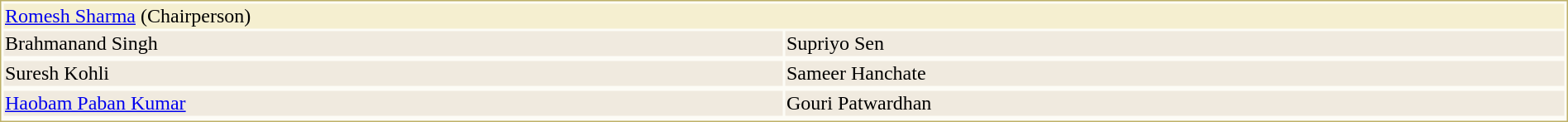<table style="width:100%;border: 1px solid #BEB168;background-color:#FDFCF6;">
<tr>
<td colspan="2" style="background-color:#F5EFD0;"> <a href='#'>Romesh Sharma</a> (Chairperson)</td>
</tr>
<tr style="background-color:#F0EADF;">
<td style="width:50%"> Brahmanand Singh </td>
<td style="width:50%"> Supriyo Sen </td>
</tr>
<tr style="vertical-align:top;">
</tr>
<tr style="background-color:#F0EADF;">
<td style="width:50%"> Suresh Kohli </td>
<td style="width:50%"> Sameer Hanchate </td>
</tr>
<tr style="vertical-align:top;">
</tr>
<tr style="background-color:#F0EADF;">
<td style="width:50%"> <a href='#'>Haobam Paban Kumar</a> </td>
<td style="width:50%"> Gouri Patwardhan </td>
</tr>
<tr style="vertical-align:top;">
</tr>
</table>
